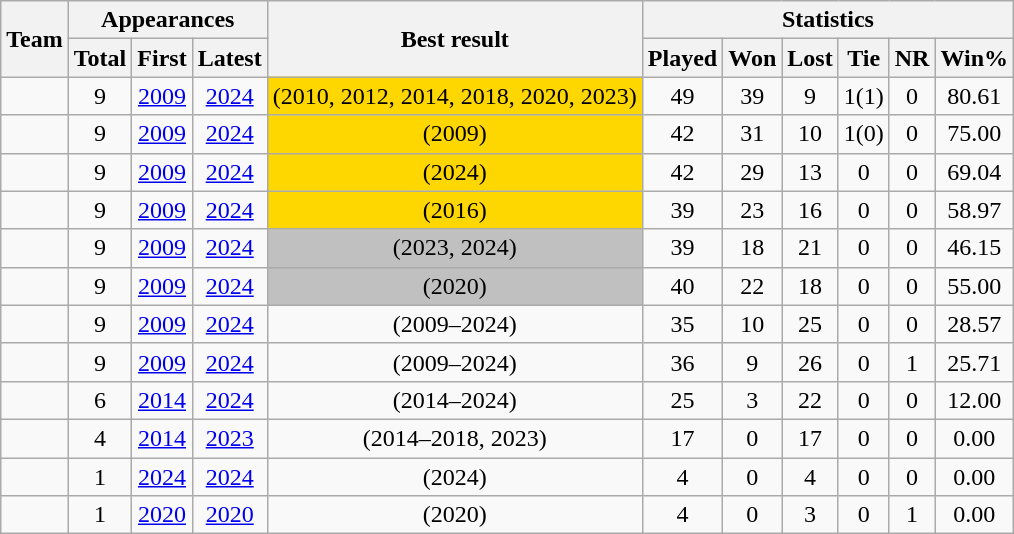<table class="wikitable sortable" style="text-align: center;">
<tr>
<th rowspan="2">Team</th>
<th colspan=3>Appearances</th>
<th rowspan="2">Best result</th>
<th colspan="6">Statistics</th>
</tr>
<tr>
<th>Total</th>
<th>First</th>
<th>Latest</th>
<th>Played</th>
<th>Won</th>
<th>Lost</th>
<th>Tie</th>
<th>NR</th>
<th>Win%</th>
</tr>
<tr>
<td style="text-align:left;"></td>
<td>9</td>
<td><a href='#'>2009</a></td>
<td><a href='#'>2024</a></td>
<td bgcolor=gold> (2010, 2012, 2014, 2018, 2020, 2023)</td>
<td>49</td>
<td>39</td>
<td>9</td>
<td>1(1)</td>
<td>0</td>
<td>80.61</td>
</tr>
<tr>
<td style="text-align:left;"></td>
<td>9</td>
<td><a href='#'>2009</a></td>
<td><a href='#'>2024</a></td>
<td bgcolor=gold> (2009)</td>
<td>42</td>
<td>31</td>
<td>10</td>
<td>1(0)</td>
<td>0</td>
<td>75.00</td>
</tr>
<tr>
<td style="text-align:left;"></td>
<td>9</td>
<td><a href='#'>2009</a></td>
<td><a href='#'>2024</a></td>
<td bgcolor=gold> (2024)</td>
<td>42</td>
<td>29</td>
<td>13</td>
<td>0</td>
<td>0</td>
<td>69.04</td>
</tr>
<tr>
<td style="text-align:left;"></td>
<td>9</td>
<td><a href='#'>2009</a></td>
<td><a href='#'>2024</a></td>
<td bgcolor=gold> (2016)</td>
<td>39</td>
<td>23</td>
<td>16</td>
<td>0</td>
<td>0</td>
<td>58.97</td>
</tr>
<tr>
<td style="text-align:left;"></td>
<td>9</td>
<td><a href='#'>2009</a></td>
<td><a href='#'>2024</a></td>
<td bgcolor=silver> (2023, 2024)</td>
<td>39</td>
<td>18</td>
<td>21</td>
<td>0</td>
<td>0</td>
<td>46.15</td>
</tr>
<tr>
<td style="text-align:left;"></td>
<td>9</td>
<td><a href='#'>2009</a></td>
<td><a href='#'>2024</a></td>
<td bgcolor=silver> (2020)</td>
<td>40</td>
<td>22</td>
<td>18</td>
<td>0</td>
<td>0</td>
<td>55.00</td>
</tr>
<tr>
<td style="text-align:left;"></td>
<td>9</td>
<td><a href='#'>2009</a></td>
<td><a href='#'>2024</a></td>
<td> (2009–2024)</td>
<td>35</td>
<td>10</td>
<td>25</td>
<td>0</td>
<td>0</td>
<td>28.57</td>
</tr>
<tr>
<td style="text-align:left;"></td>
<td>9</td>
<td><a href='#'>2009</a></td>
<td><a href='#'>2024</a></td>
<td> (2009–2024)</td>
<td>36</td>
<td>9</td>
<td>26</td>
<td>0</td>
<td>1</td>
<td>25.71</td>
</tr>
<tr>
<td style="text-align:left;"></td>
<td>6</td>
<td><a href='#'>2014</a></td>
<td><a href='#'>2024</a></td>
<td> (2014–2024)</td>
<td>25</td>
<td>3</td>
<td>22</td>
<td>0</td>
<td>0</td>
<td>12.00</td>
</tr>
<tr>
<td style="text-align:left;"></td>
<td>4</td>
<td><a href='#'>2014</a></td>
<td><a href='#'>2023</a></td>
<td> (2014–2018, 2023)</td>
<td>17</td>
<td>0</td>
<td>17</td>
<td>0</td>
<td>0</td>
<td>0.00</td>
</tr>
<tr>
<td style="text-align:left;"></td>
<td>1</td>
<td><a href='#'>2024</a></td>
<td><a href='#'>2024</a></td>
<td> (2024)</td>
<td>4</td>
<td>0</td>
<td>4</td>
<td>0</td>
<td>0</td>
<td>0.00</td>
</tr>
<tr>
<td style="text-align:left;"></td>
<td>1</td>
<td><a href='#'>2020</a></td>
<td><a href='#'>2020</a></td>
<td> (2020)</td>
<td>4</td>
<td>0</td>
<td>3</td>
<td>0</td>
<td>1</td>
<td>0.00</td>
</tr>
</table>
